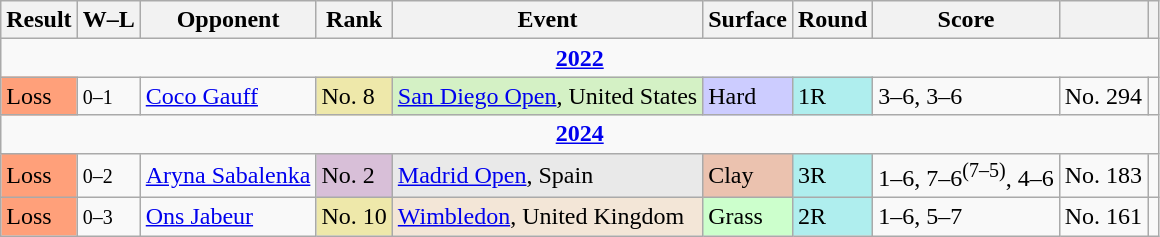<table class="wikitable sortable">
<tr>
<th>Result</th>
<th class=unsortable>W–L</th>
<th>Opponent</th>
<th>Rank</th>
<th>Event</th>
<th>Surface</th>
<th>Round</th>
<th class=unsortable>Score</th>
<th></th>
<th></th>
</tr>
<tr>
<td colspan="10" style="text-align:center"><strong><a href='#'>2022</a></strong></td>
</tr>
<tr>
<td bgcolor="ffa07a">Loss</td>
<td><small>0–1</small></td>
<td> <a href='#'>Coco Gauff</a></td>
<td bgcolor=#eee8aa>No. 8</td>
<td bgcolor=d4f1c5><a href='#'>San Diego Open</a>, United States</td>
<td bgcolor="#ccccff">Hard</td>
<td bgcolor=afeeee>1R</td>
<td>3–6, 3–6</td>
<td>No. 294</td>
<td></td>
</tr>
<tr>
<td colspan="10" style="text-align:center"><strong><a href='#'>2024</a></strong></td>
</tr>
<tr>
<td bgcolor="ffa07a">Loss</td>
<td><small>0–2</small></td>
<td> <a href='#'>Aryna Sabalenka</a></td>
<td bgcolor=thistle>No. 2</td>
<td style=background:#e9e9e9><a href='#'>Madrid Open</a>, Spain</td>
<td style=background:#ebc2af>Clay</td>
<td bgcolor=afeeee>3R</td>
<td>1–6, 7–6<sup>(7–5)</sup>, 4–6</td>
<td>No. 183</td>
<td></td>
</tr>
<tr>
<td bgcolor="ffa07a">Loss</td>
<td><small>0–3</small></td>
<td> <a href='#'>Ons Jabeur</a></td>
<td bgcolor=#eee8aa>No. 10</td>
<td bgcolor=f3e6d7><a href='#'>Wimbledon</a>, United Kingdom</td>
<td bgcolor="ccffcc">Grass</td>
<td bgcolor=afeeee>2R</td>
<td>1–6, 5–7</td>
<td>No. 161</td>
<td></td>
</tr>
</table>
